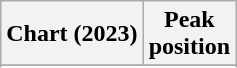<table class="wikitable sortable plainrowheaders" style="text-align:center">
<tr>
<th scope="col">Chart (2023)</th>
<th scope="col">Peak<br>position</th>
</tr>
<tr>
</tr>
<tr>
</tr>
<tr>
</tr>
<tr>
</tr>
<tr>
</tr>
</table>
